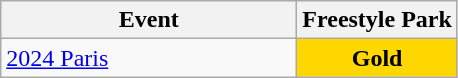<table class="wikitable" style="text-align: center;">
<tr ">
<th style="width:190px;">Event</th>
<th>Freestyle Park</th>
</tr>
<tr>
<td align=left> <a href='#'>2024 Paris</a></td>
<td style="background:gold;"><strong>Gold</strong></td>
</tr>
</table>
